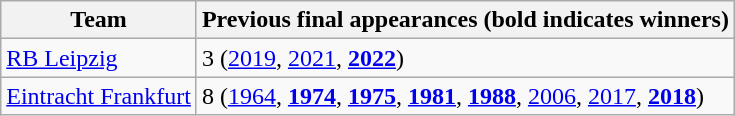<table class="wikitable">
<tr>
<th>Team</th>
<th>Previous final appearances (bold indicates winners)</th>
</tr>
<tr>
<td><a href='#'>RB Leipzig</a></td>
<td>3 (<a href='#'>2019</a>, <a href='#'>2021</a>, <strong><a href='#'>2022</a></strong>)</td>
</tr>
<tr>
<td><a href='#'>Eintracht Frankfurt</a></td>
<td>8 (<a href='#'>1964</a>, <strong><a href='#'>1974</a></strong>, <strong><a href='#'>1975</a></strong>, <strong><a href='#'>1981</a></strong>, <strong><a href='#'>1988</a></strong>, <a href='#'>2006</a>, <a href='#'>2017</a>, <strong><a href='#'>2018</a></strong>)</td>
</tr>
</table>
